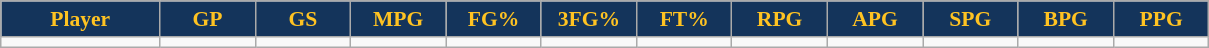<table class="wikitable sortable" style="font-size: 90%">
<tr>
<th style="background:#14345B;color:#ffc322;" width="10%">Player</th>
<th style="background:#14345B;color:#ffc322;" width="6%">GP</th>
<th style="background:#14345B;color:#ffc322;" width="6%">GS</th>
<th style="background:#14345B;color:#ffc322;" width="6%">MPG</th>
<th style="background:#14345B;color:#ffc322;" width="6%">FG%</th>
<th style="background:#14345B;color:#ffc322;" width="6%">3FG%</th>
<th style="background:#14345B;color:#ffc322;" width="6%">FT%</th>
<th style="background:#14345B;color:#ffc322;" width="6%">RPG</th>
<th style="background:#14345B;color:#ffc322;" width="6%">APG</th>
<th style="background:#14345B;color:#ffc322;" width="6%">SPG</th>
<th style="background:#14345B;color:#ffc322;" width="6%">BPG</th>
<th style="background:#14345B;color:#ffc322;" width="6%">PPG</th>
</tr>
<tr>
<td></td>
<td></td>
<td></td>
<td></td>
<td></td>
<td></td>
<td></td>
<td></td>
<td></td>
<td></td>
<td></td>
<td></td>
</tr>
</table>
